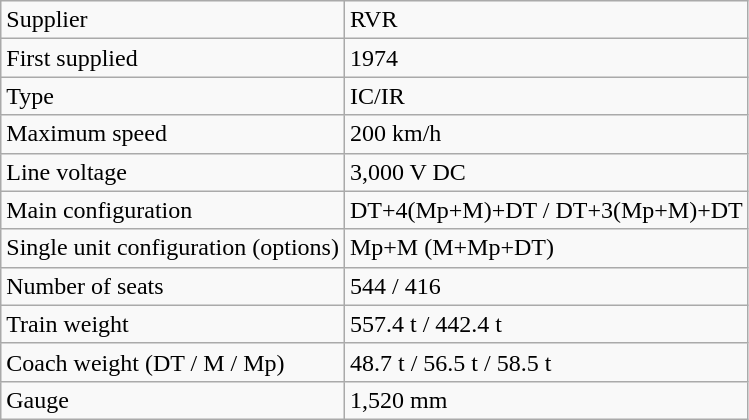<table class="wikitable">
<tr>
<td>Supplier</td>
<td>RVR</td>
</tr>
<tr>
<td>First supplied</td>
<td>1974</td>
</tr>
<tr>
<td>Type</td>
<td>IC/IR</td>
</tr>
<tr>
<td>Maximum speed</td>
<td>200 km/h</td>
</tr>
<tr>
<td>Line voltage</td>
<td>3,000 V DC</td>
</tr>
<tr>
<td>Main configuration</td>
<td>DT+4(Mp+M)+DT / DT+3(Mp+M)+DT</td>
</tr>
<tr>
<td>Single unit configuration (options)</td>
<td>Mp+M (M+Mp+DT)</td>
</tr>
<tr>
<td>Number of seats</td>
<td>544 / 416</td>
</tr>
<tr>
<td>Train weight</td>
<td>557.4 t / 442.4 t</td>
</tr>
<tr>
<td>Coach weight (DT / M / Mp)</td>
<td>48.7 t / 56.5 t / 58.5 t</td>
</tr>
<tr>
<td>Gauge</td>
<td>1,520 mm</td>
</tr>
</table>
